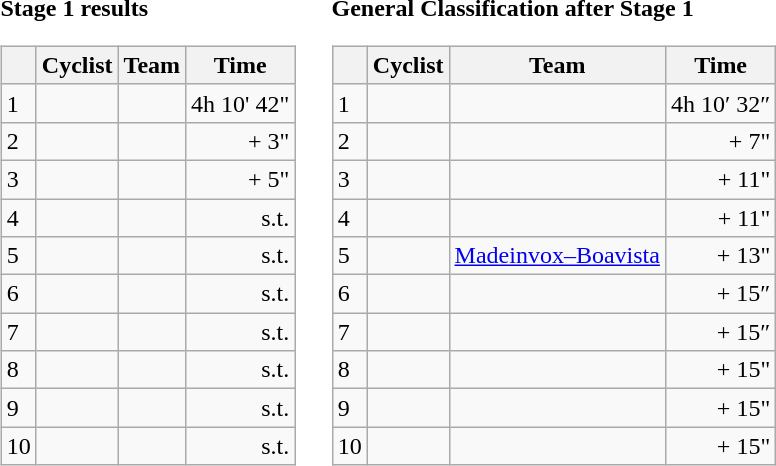<table>
<tr>
<td><strong>Stage 1 results</strong><br><table class="wikitable">
<tr>
<th></th>
<th>Cyclist</th>
<th>Team</th>
<th>Time</th>
</tr>
<tr>
<td>1</td>
<td></td>
<td></td>
<td align="right">4h 10' 42"</td>
</tr>
<tr>
<td>2</td>
<td></td>
<td></td>
<td align="right">+ 3"</td>
</tr>
<tr>
<td>3</td>
<td></td>
<td></td>
<td align="right">+ 5"</td>
</tr>
<tr>
<td>4</td>
<td></td>
<td></td>
<td align="right">s.t.</td>
</tr>
<tr>
<td>5</td>
<td></td>
<td></td>
<td align="right">s.t.</td>
</tr>
<tr>
<td>6</td>
<td></td>
<td></td>
<td align="right">s.t.</td>
</tr>
<tr>
<td>7</td>
<td></td>
<td></td>
<td align="right">s.t.</td>
</tr>
<tr>
<td>8</td>
<td></td>
<td></td>
<td align="right">s.t.</td>
</tr>
<tr>
<td>9</td>
<td></td>
<td></td>
<td align="right">s.t.</td>
</tr>
<tr>
<td>10</td>
<td></td>
<td></td>
<td align="right">s.t.</td>
</tr>
</table>
</td>
<td></td>
<td><strong>General Classification after Stage 1</strong><br><table class="wikitable">
<tr>
<th></th>
<th>Cyclist</th>
<th>Team</th>
<th>Time</th>
</tr>
<tr>
<td>1</td>
<td> </td>
<td></td>
<td align="right">4h 10′ 32″</td>
</tr>
<tr>
<td>2</td>
<td></td>
<td></td>
<td align="right">+ 7"</td>
</tr>
<tr>
<td>3</td>
<td></td>
<td></td>
<td align="right">+ 11"</td>
</tr>
<tr>
<td>4</td>
<td></td>
<td></td>
<td align="right">+ 11"</td>
</tr>
<tr>
<td>5</td>
<td></td>
<td><a href='#'>Madeinvox–Boavista</a></td>
<td align="right">+ 13"</td>
</tr>
<tr>
<td>6</td>
<td></td>
<td></td>
<td align="right">+ 15″</td>
</tr>
<tr>
<td>7</td>
<td></td>
<td></td>
<td align="right">+ 15″</td>
</tr>
<tr>
<td>8</td>
<td></td>
<td></td>
<td align="right">+ 15"</td>
</tr>
<tr>
<td>9</td>
<td></td>
<td></td>
<td align="right">+ 15"</td>
</tr>
<tr>
<td>10</td>
<td></td>
<td></td>
<td align="right">+ 15"</td>
</tr>
</table>
</td>
</tr>
</table>
